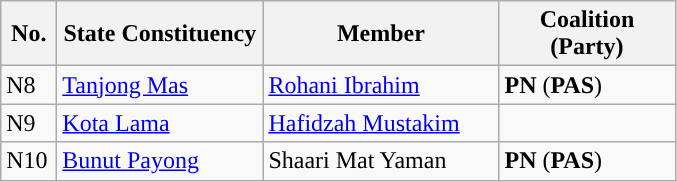<table class="wikitable">
<tr>
<th width="30">No.</th>
<th width="130">State Constituency</th>
<th width="150">Member</th>
<th width="110">Coalition (Party)</th>
</tr>
<tr>
<td>N8</td>
<td><a href='#'>Tanjong Mas</a></td>
<td><a href='#'>Rohani Ibrahim</a></td>
<td style="background:"><strong>PN</strong> (<strong>PAS</strong>)</td>
</tr>
<tr>
<td>N9</td>
<td><a href='#'>Kota Lama</a></td>
<td><a href='#'>Hafidzah Mustakim</a></td>
<td></td>
</tr>
<tr>
<td>N10</td>
<td><a href='#'>Bunut Payong</a></td>
<td>Shaari Mat Yaman</td>
<td style="background:"><strong>PN</strong> (<strong>PAS</strong>)</td>
</tr>
</table>
